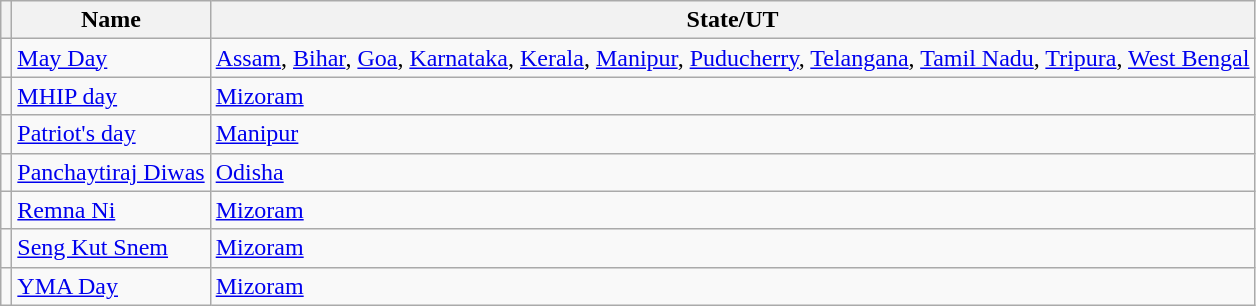<table class="sortable wikitable"style="text-align:left;"style="font-size: 85%">
<tr>
<th></th>
<th>Name</th>
<th>State/UT</th>
</tr>
<tr>
<td></td>
<td><a href='#'>May Day</a></td>
<td><a href='#'>Assam</a>, <a href='#'>Bihar</a>, <a href='#'>Goa</a>, <a href='#'>Karnataka</a>, <a href='#'>Kerala</a>, <a href='#'>Manipur</a>, <a href='#'>Puducherry</a>, <a href='#'>Telangana</a>, <a href='#'>Tamil Nadu</a>, <a href='#'>Tripura</a>, <a href='#'>West Bengal</a></td>
</tr>
<tr>
<td></td>
<td><a href='#'>MHIP day</a></td>
<td><a href='#'>Mizoram</a></td>
</tr>
<tr>
<td></td>
<td><a href='#'>Patriot's day</a></td>
<td><a href='#'>Manipur</a></td>
</tr>
<tr>
<td></td>
<td><a href='#'>Panchaytiraj Diwas</a></td>
<td><a href='#'>Odisha</a></td>
</tr>
<tr>
<td></td>
<td><a href='#'>Remna Ni</a></td>
<td><a href='#'>Mizoram</a></td>
</tr>
<tr>
<td></td>
<td><a href='#'>Seng Kut Snem</a></td>
<td><a href='#'>Mizoram</a></td>
</tr>
<tr>
<td></td>
<td><a href='#'>YMA Day</a></td>
<td><a href='#'>Mizoram</a></td>
</tr>
</table>
